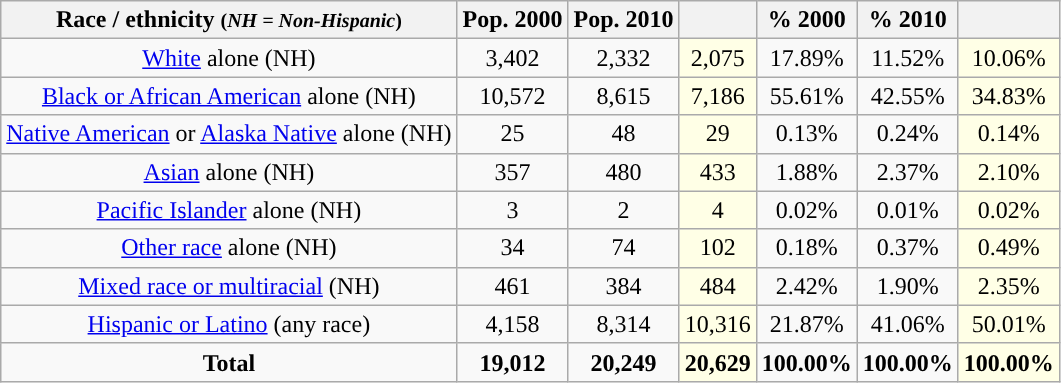<table class="wikitable" style="text-align:center;">
<tr>
<th>Race / ethnicity <small>(<em>NH = Non-Hispanic</em>)</small></th>
<th>Pop. 2000</th>
<th>Pop. 2010</th>
<th></th>
<th>% 2000</th>
<th>% 2010</th>
<th></th>
</tr>
<tr>
<td><a href='#'>White</a> alone (NH)</td>
<td>3,402</td>
<td>2,332</td>
<td style='background: #ffffe6;'>2,075</td>
<td>17.89%</td>
<td>11.52%</td>
<td style='background: #ffffe6;'>10.06%</td>
</tr>
<tr>
<td><a href='#'>Black or African American</a> alone (NH)</td>
<td>10,572</td>
<td>8,615</td>
<td style='background: #ffffe6;'>7,186</td>
<td>55.61%</td>
<td>42.55%</td>
<td style='background: #ffffe6;'>34.83%</td>
</tr>
<tr>
<td><a href='#'>Native American</a> or <a href='#'>Alaska Native</a> alone (NH)</td>
<td>25</td>
<td>48</td>
<td style='background: #ffffe6;'>29</td>
<td>0.13%</td>
<td>0.24%</td>
<td style='background: #ffffe6;'>0.14%</td>
</tr>
<tr>
<td><a href='#'>Asian</a> alone (NH)</td>
<td>357</td>
<td>480</td>
<td style='background: #ffffe6;'>433</td>
<td>1.88%</td>
<td>2.37%</td>
<td style='background: #ffffe6;'>2.10%</td>
</tr>
<tr>
<td><a href='#'>Pacific Islander</a> alone (NH)</td>
<td>3</td>
<td>2</td>
<td style='background: #ffffe6;'>4</td>
<td>0.02%</td>
<td>0.01%</td>
<td style='background: #ffffe6;'>0.02%</td>
</tr>
<tr>
<td><a href='#'>Other race</a> alone (NH)</td>
<td>34</td>
<td>74</td>
<td style='background: #ffffe6;'>102</td>
<td>0.18%</td>
<td>0.37%</td>
<td style='background: #ffffe6;'>0.49%</td>
</tr>
<tr>
<td><a href='#'>Mixed race or multiracial</a> (NH)</td>
<td>461</td>
<td>384</td>
<td style='background: #ffffe6;'>484</td>
<td>2.42%</td>
<td>1.90%</td>
<td style='background: #ffffe6;'>2.35%</td>
</tr>
<tr>
<td><a href='#'>Hispanic or Latino</a> (any race)</td>
<td>4,158</td>
<td>8,314</td>
<td style='background: #ffffe6;'>10,316</td>
<td>21.87%</td>
<td>41.06%</td>
<td style='background: #ffffe6;'>50.01%</td>
</tr>
<tr>
<td><strong>Total</strong></td>
<td><strong>19,012</strong></td>
<td><strong>20,249</strong></td>
<td style='background: #ffffe6;'><strong>20,629</strong></td>
<td><strong>100.00%</strong></td>
<td><strong>100.00%</strong></td>
<td style='background: #ffffe6;'><strong>100.00%</strong></td>
</tr>
</table>
